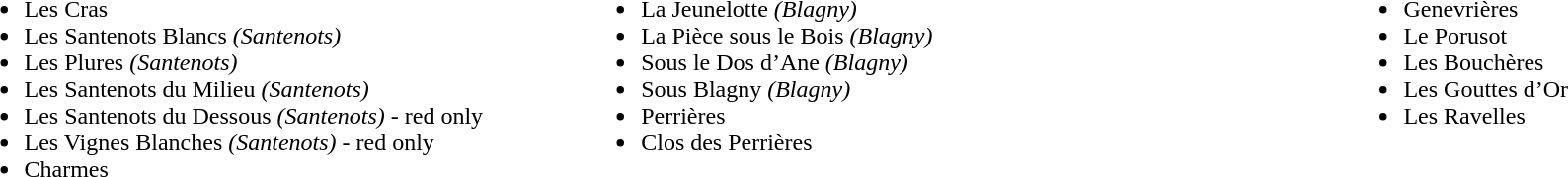<table border="0" width="100%">
<tr ---- valign="top">
<td width="33%"><br><ul><li>Les Cras</li><li>Les Santenots Blancs <em>(Santenots)</em></li><li>Les Plures <em>(Santenots)</em></li><li>Les Santenots du Milieu <em>(Santenots)</em></li><li>Les Santenots du Dessous <em>(Santenots)</em> - red only</li><li>Les Vignes Blanches <em>(Santenots)</em> - red only</li><li>Charmes</li></ul></td>
<td><br><ul><li>La Jeunelotte <em>(Blagny)</em></li><li>La Pièce sous le Bois <em>(Blagny)</em></li><li>Sous le Dos d’Ane <em>(Blagny)</em></li><li>Sous Blagny <em>(Blagny)</em></li><li>Perrières</li><li>Clos des Perrières</li></ul></td>
<td><br><ul><li>Genevrières</li><li>Le Porusot</li><li>Les Bouchères</li><li>Les Gouttes d’Or</li><li>Les Ravelles</li></ul></td>
</tr>
</table>
